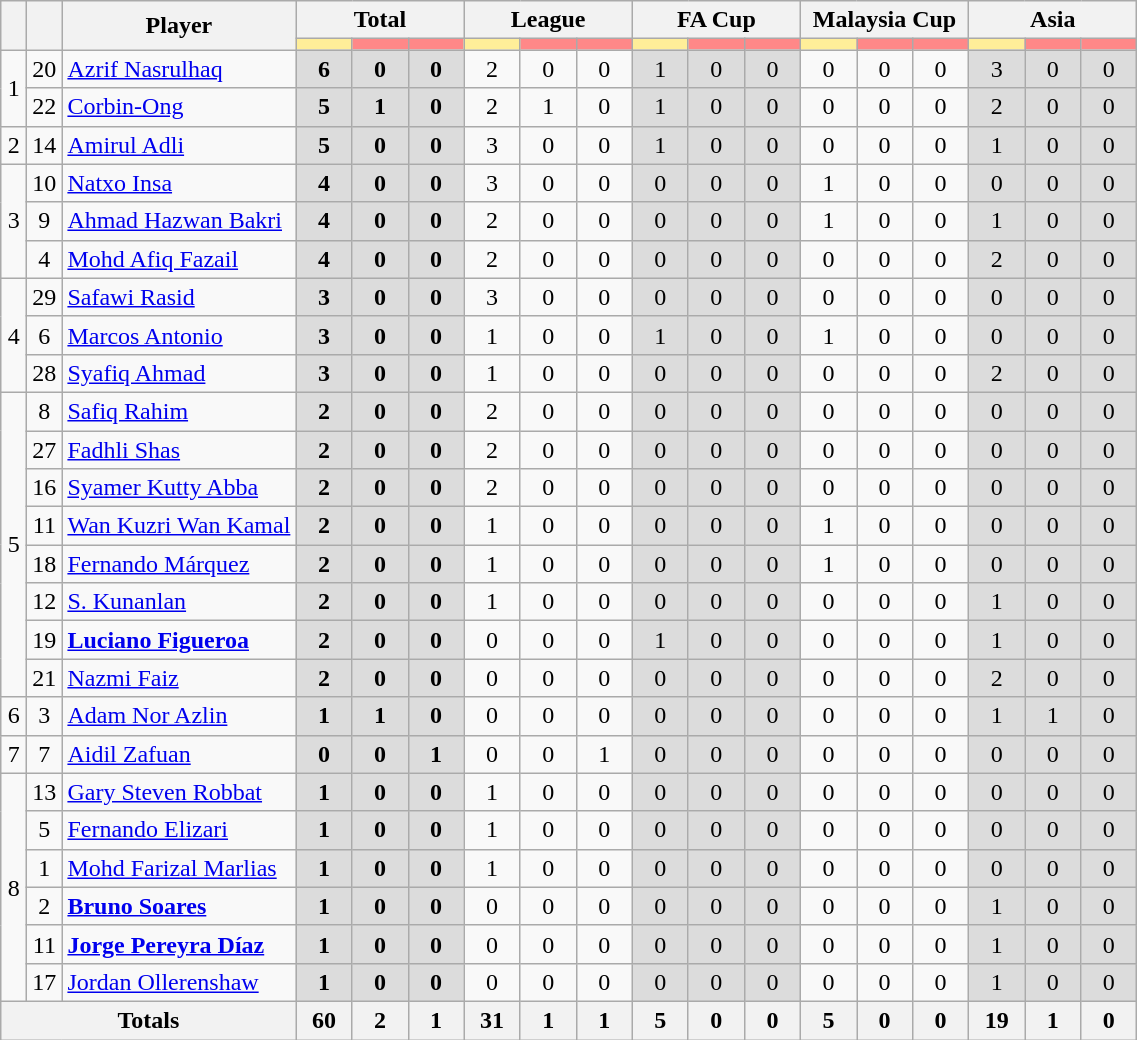<table class="wikitable" style="text-align:center;">
<tr style="text-align:center;">
<th style="width:10px;" rowspan="2"></th>
<th style="width:10px;" rowspan="2"></th>
<th rowspan="2">Player</th>
<th colspan="3">Total</th>
<th colspan="3">League</th>
<th colspan="3">FA Cup</th>
<th colspan="3">Malaysia Cup</th>
<th colspan="3">Asia</th>
</tr>
<tr>
<th style="width:30px; background:#fe9;"></th>
<th style="width:30px; background:#ff8888;"></th>
<th style="width:30px; background:#ff8888;"></th>
<th style="width:30px; background:#fe9;"></th>
<th style="width:30px; background:#ff8888;"></th>
<th style="width:30px; background:#ff8888;"></th>
<th style="width:30px; background:#fe9;"></th>
<th style="width:30px; background:#ff8888;"></th>
<th style="width:30px; background:#ff8888;"></th>
<th style="width:30px; background:#fe9;"></th>
<th style="width:30px; background:#ff8888;"></th>
<th style="width:30px; background:#ff8888;"></th>
<th style="width:30px; background:#fe9;"></th>
<th style="width:30px; background:#ff8888;"></th>
<th style="width:30px; background:#ff8888;"></th>
</tr>
<tr>
<td rowspan="2">1</td>
<td>20</td>
<td align=left> <a href='#'>Azrif Nasrulhaq</a></td>
<td style="background:#DCDCDC"><strong>6</strong> </td>
<td style="background:#DCDCDC"><strong>0</strong> </td>
<td style="background:#DCDCDC"><strong>0</strong> </td>
<td>2 </td>
<td>0 </td>
<td>0 </td>
<td style="background:#DCDCDC">1 </td>
<td style="background:#DCDCDC">0 </td>
<td style="background:#DCDCDC">0 </td>
<td>0 </td>
<td>0 </td>
<td>0 </td>
<td style="background:#DCDCDC">3 </td>
<td style="background:#DCDCDC">0 </td>
<td style="background:#DCDCDC">0 </td>
</tr>
<tr>
<td>22</td>
<td align=left> <a href='#'>Corbin-Ong</a></td>
<td style="background:#DCDCDC"><strong>5</strong> </td>
<td style="background:#DCDCDC"><strong>1</strong> </td>
<td style="background:#DCDCDC"><strong>0</strong> </td>
<td>2 </td>
<td>1 </td>
<td>0 </td>
<td style="background:#DCDCDC">1 </td>
<td style="background:#DCDCDC">0 </td>
<td style="background:#DCDCDC">0 </td>
<td>0 </td>
<td>0 </td>
<td>0 </td>
<td style="background:#DCDCDC">2 </td>
<td style="background:#DCDCDC">0 </td>
<td style="background:#DCDCDC">0 </td>
</tr>
<tr>
<td rowspan="1">2</td>
<td>14</td>
<td align=left> <a href='#'>Amirul Adli</a></td>
<td style="background:#DCDCDC"><strong>5</strong> </td>
<td style="background:#DCDCDC"><strong>0</strong> </td>
<td style="background:#DCDCDC"><strong>0</strong> </td>
<td>3 </td>
<td>0 </td>
<td>0 </td>
<td style="background:#DCDCDC">1 </td>
<td style="background:#DCDCDC">0 </td>
<td style="background:#DCDCDC">0 </td>
<td>0 </td>
<td>0 </td>
<td>0 </td>
<td style="background:#DCDCDC">1 </td>
<td style="background:#DCDCDC">0 </td>
<td style="background:#DCDCDC">0 </td>
</tr>
<tr>
<td rowspan="3">3</td>
<td>10</td>
<td align=left> <a href='#'>Natxo Insa</a></td>
<td style="background:#DCDCDC"><strong>4</strong> </td>
<td style="background:#DCDCDC"><strong>0</strong> </td>
<td style="background:#DCDCDC"><strong>0</strong> </td>
<td>3 </td>
<td>0 </td>
<td>0 </td>
<td style="background:#DCDCDC">0 </td>
<td style="background:#DCDCDC">0 </td>
<td style="background:#DCDCDC">0 </td>
<td>1 </td>
<td>0 </td>
<td>0 </td>
<td style="background:#DCDCDC">0 </td>
<td style="background:#DCDCDC">0 </td>
<td style="background:#DCDCDC">0 </td>
</tr>
<tr>
<td>9</td>
<td align=left> <a href='#'>Ahmad Hazwan Bakri</a></td>
<td style="background:#DCDCDC"><strong>4</strong> </td>
<td style="background:#DCDCDC"><strong>0</strong> </td>
<td style="background:#DCDCDC"><strong>0</strong> </td>
<td>2 </td>
<td>0 </td>
<td>0 </td>
<td style="background:#DCDCDC">0 </td>
<td style="background:#DCDCDC">0 </td>
<td style="background:#DCDCDC">0 </td>
<td>1 </td>
<td>0 </td>
<td>0 </td>
<td style="background:#DCDCDC">1 </td>
<td style="background:#DCDCDC">0 </td>
<td style="background:#DCDCDC">0 </td>
</tr>
<tr>
<td>4</td>
<td align=left> <a href='#'>Mohd Afiq Fazail</a></td>
<td style="background:#DCDCDC"><strong>4</strong> </td>
<td style="background:#DCDCDC"><strong>0</strong> </td>
<td style="background:#DCDCDC"><strong>0</strong> </td>
<td>2 </td>
<td>0 </td>
<td>0 </td>
<td style="background:#DCDCDC">0 </td>
<td style="background:#DCDCDC">0 </td>
<td style="background:#DCDCDC">0 </td>
<td>0 </td>
<td>0 </td>
<td>0 </td>
<td style="background:#DCDCDC">2 </td>
<td style="background:#DCDCDC">0 </td>
<td style="background:#DCDCDC">0 </td>
</tr>
<tr>
<td rowspan="3">4</td>
<td>29</td>
<td align=left> <a href='#'>Safawi Rasid</a></td>
<td style="background:#DCDCDC"><strong>3</strong> </td>
<td style="background:#DCDCDC"><strong>0</strong> </td>
<td style="background:#DCDCDC"><strong>0</strong> </td>
<td>3 </td>
<td>0 </td>
<td>0 </td>
<td style="background:#DCDCDC">0 </td>
<td style="background:#DCDCDC">0 </td>
<td style="background:#DCDCDC">0 </td>
<td>0 </td>
<td>0 </td>
<td>0 </td>
<td style="background:#DCDCDC">0 </td>
<td style="background:#DCDCDC">0 </td>
<td style="background:#DCDCDC">0 </td>
</tr>
<tr>
<td>6</td>
<td align=left> <a href='#'>Marcos Antonio</a></td>
<td style="background:#DCDCDC"><strong>3</strong> </td>
<td style="background:#DCDCDC"><strong>0</strong> </td>
<td style="background:#DCDCDC"><strong>0</strong> </td>
<td>1 </td>
<td>0 </td>
<td>0 </td>
<td style="background:#DCDCDC">1 </td>
<td style="background:#DCDCDC">0 </td>
<td style="background:#DCDCDC">0 </td>
<td>1 </td>
<td>0 </td>
<td>0 </td>
<td style="background:#DCDCDC">0 </td>
<td style="background:#DCDCDC">0 </td>
<td style="background:#DCDCDC">0 </td>
</tr>
<tr>
<td>28</td>
<td align=left> <a href='#'>Syafiq Ahmad</a></td>
<td style="background:#DCDCDC"><strong>3</strong> </td>
<td style="background:#DCDCDC"><strong>0</strong> </td>
<td style="background:#DCDCDC"><strong>0</strong> </td>
<td>1 </td>
<td>0 </td>
<td>0 </td>
<td style="background:#DCDCDC">0 </td>
<td style="background:#DCDCDC">0 </td>
<td style="background:#DCDCDC">0 </td>
<td>0 </td>
<td>0 </td>
<td>0 </td>
<td style="background:#DCDCDC">2 </td>
<td style="background:#DCDCDC">0 </td>
<td style="background:#DCDCDC">0 </td>
</tr>
<tr>
<td rowspan="8">5</td>
<td>8</td>
<td align=left> <a href='#'>Safiq Rahim</a></td>
<td style="background:#DCDCDC"><strong>2</strong> </td>
<td style="background:#DCDCDC"><strong>0</strong> </td>
<td style="background:#DCDCDC"><strong>0</strong> </td>
<td>2 </td>
<td>0 </td>
<td>0 </td>
<td style="background:#DCDCDC">0 </td>
<td style="background:#DCDCDC">0 </td>
<td style="background:#DCDCDC">0 </td>
<td>0 </td>
<td>0 </td>
<td>0 </td>
<td style="background:#DCDCDC">0 </td>
<td style="background:#DCDCDC">0 </td>
<td style="background:#DCDCDC">0 </td>
</tr>
<tr>
<td>27</td>
<td align=left> <a href='#'>Fadhli Shas</a></td>
<td style="background:#DCDCDC"><strong>2</strong> </td>
<td style="background:#DCDCDC"><strong>0</strong> </td>
<td style="background:#DCDCDC"><strong>0</strong> </td>
<td>2 </td>
<td>0 </td>
<td>0 </td>
<td style="background:#DCDCDC">0 </td>
<td style="background:#DCDCDC">0 </td>
<td style="background:#DCDCDC">0 </td>
<td>0 </td>
<td>0 </td>
<td>0 </td>
<td style="background:#DCDCDC">0 </td>
<td style="background:#DCDCDC">0 </td>
<td style="background:#DCDCDC">0 </td>
</tr>
<tr>
<td>16</td>
<td align=left> <a href='#'>Syamer Kutty Abba</a></td>
<td style="background:#DCDCDC"><strong>2</strong> </td>
<td style="background:#DCDCDC"><strong>0</strong> </td>
<td style="background:#DCDCDC"><strong>0</strong> </td>
<td>2 </td>
<td>0 </td>
<td>0 </td>
<td style="background:#DCDCDC">0 </td>
<td style="background:#DCDCDC">0 </td>
<td style="background:#DCDCDC">0 </td>
<td>0 </td>
<td>0 </td>
<td>0 </td>
<td style="background:#DCDCDC">0 </td>
<td style="background:#DCDCDC">0 </td>
<td style="background:#DCDCDC">0 </td>
</tr>
<tr>
<td>11</td>
<td align=left> <a href='#'>Wan Kuzri Wan Kamal</a></td>
<td style="background:#DCDCDC"><strong>2</strong> </td>
<td style="background:#DCDCDC"><strong>0</strong> </td>
<td style="background:#DCDCDC"><strong>0</strong> </td>
<td>1 </td>
<td>0 </td>
<td>0 </td>
<td style="background:#DCDCDC">0 </td>
<td style="background:#DCDCDC">0 </td>
<td style="background:#DCDCDC">0 </td>
<td>1 </td>
<td>0 </td>
<td>0 </td>
<td style="background:#DCDCDC">0 </td>
<td style="background:#DCDCDC">0 </td>
<td style="background:#DCDCDC">0 </td>
</tr>
<tr>
<td>18</td>
<td align=left> <a href='#'>Fernando Márquez</a></td>
<td style="background:#DCDCDC"><strong>2</strong> </td>
<td style="background:#DCDCDC"><strong>0</strong> </td>
<td style="background:#DCDCDC"><strong>0</strong> </td>
<td>1 </td>
<td>0 </td>
<td>0 </td>
<td style="background:#DCDCDC">0 </td>
<td style="background:#DCDCDC">0 </td>
<td style="background:#DCDCDC">0 </td>
<td>1 </td>
<td>0 </td>
<td>0 </td>
<td style="background:#DCDCDC">0 </td>
<td style="background:#DCDCDC">0 </td>
<td style="background:#DCDCDC">0 </td>
</tr>
<tr>
<td>12</td>
<td align=left> <a href='#'>S. Kunanlan</a></td>
<td style="background:#DCDCDC"><strong>2</strong> </td>
<td style="background:#DCDCDC"><strong>0</strong> </td>
<td style="background:#DCDCDC"><strong>0</strong> </td>
<td>1 </td>
<td>0 </td>
<td>0 </td>
<td style="background:#DCDCDC">0 </td>
<td style="background:#DCDCDC">0 </td>
<td style="background:#DCDCDC">0 </td>
<td>0 </td>
<td>0 </td>
<td>0 </td>
<td style="background:#DCDCDC">1 </td>
<td style="background:#DCDCDC">0 </td>
<td style="background:#DCDCDC">0 </td>
</tr>
<tr>
<td>19</td>
<td align=left> <strong><a href='#'>Luciano Figueroa</a></strong></td>
<td style="background:#DCDCDC"><strong>2</strong> </td>
<td style="background:#DCDCDC"><strong>0</strong> </td>
<td style="background:#DCDCDC"><strong>0</strong> </td>
<td>0 </td>
<td>0 </td>
<td>0 </td>
<td style="background:#DCDCDC">1 </td>
<td style="background:#DCDCDC">0 </td>
<td style="background:#DCDCDC">0 </td>
<td>0 </td>
<td>0 </td>
<td>0 </td>
<td style="background:#DCDCDC">1 </td>
<td style="background:#DCDCDC">0 </td>
<td style="background:#DCDCDC">0 </td>
</tr>
<tr>
<td>21</td>
<td align=left> <a href='#'>Nazmi Faiz</a></td>
<td style="background:#DCDCDC"><strong>2</strong> </td>
<td style="background:#DCDCDC"><strong>0</strong> </td>
<td style="background:#DCDCDC"><strong>0</strong> </td>
<td>0 </td>
<td>0 </td>
<td>0 </td>
<td style="background:#DCDCDC">0 </td>
<td style="background:#DCDCDC">0 </td>
<td style="background:#DCDCDC">0 </td>
<td>0 </td>
<td>0 </td>
<td>0 </td>
<td style="background:#DCDCDC">2 </td>
<td style="background:#DCDCDC">0 </td>
<td style="background:#DCDCDC">0 </td>
</tr>
<tr>
<td rowspan="1">6</td>
<td>3</td>
<td align=left> <a href='#'>Adam Nor Azlin</a></td>
<td style="background:#DCDCDC"><strong>1</strong> </td>
<td style="background:#DCDCDC"><strong>1</strong> </td>
<td style="background:#DCDCDC"><strong>0</strong> </td>
<td>0 </td>
<td>0 </td>
<td>0 </td>
<td style="background:#DCDCDC">0 </td>
<td style="background:#DCDCDC">0 </td>
<td style="background:#DCDCDC">0 </td>
<td>0 </td>
<td>0 </td>
<td>0 </td>
<td style="background:#DCDCDC">1 </td>
<td style="background:#DCDCDC">1 </td>
<td style="background:#DCDCDC">0 </td>
</tr>
<tr>
<td rowspan="1">7</td>
<td>7</td>
<td align=left> <a href='#'>Aidil Zafuan</a></td>
<td style="background:#DCDCDC"><strong>0</strong> </td>
<td style="background:#DCDCDC"><strong>0</strong> </td>
<td style="background:#DCDCDC"><strong>1</strong> </td>
<td>0 </td>
<td>0 </td>
<td>1 </td>
<td style="background:#DCDCDC">0 </td>
<td style="background:#DCDCDC">0 </td>
<td style="background:#DCDCDC">0 </td>
<td>0 </td>
<td>0 </td>
<td>0 </td>
<td style="background:#DCDCDC">0 </td>
<td style="background:#DCDCDC">0 </td>
<td style="background:#DCDCDC">0 </td>
</tr>
<tr>
<td rowspan="6">8</td>
<td>13</td>
<td align=left> <a href='#'>Gary Steven Robbat</a></td>
<td style="background:#DCDCDC"><strong>1</strong> </td>
<td style="background:#DCDCDC"><strong>0</strong> </td>
<td style="background:#DCDCDC"><strong>0</strong> </td>
<td>1 </td>
<td>0 </td>
<td>0 </td>
<td style="background:#DCDCDC">0 </td>
<td style="background:#DCDCDC">0 </td>
<td style="background:#DCDCDC">0 </td>
<td>0 </td>
<td>0 </td>
<td>0 </td>
<td style="background:#DCDCDC">0 </td>
<td style="background:#DCDCDC">0 </td>
<td style="background:#DCDCDC">0 </td>
</tr>
<tr>
<td>5</td>
<td align=left> <a href='#'>Fernando Elizari</a></td>
<td style="background:#DCDCDC"><strong>1</strong> </td>
<td style="background:#DCDCDC"><strong>0</strong> </td>
<td style="background:#DCDCDC"><strong>0</strong> </td>
<td>1 </td>
<td>0 </td>
<td>0 </td>
<td style="background:#DCDCDC">0 </td>
<td style="background:#DCDCDC">0 </td>
<td style="background:#DCDCDC">0 </td>
<td>0 </td>
<td>0 </td>
<td>0 </td>
<td style="background:#DCDCDC">0 </td>
<td style="background:#DCDCDC">0 </td>
<td style="background:#DCDCDC">0 </td>
</tr>
<tr>
<td>1</td>
<td align=left> <a href='#'>Mohd Farizal Marlias</a></td>
<td style="background:#DCDCDC"><strong>1</strong> </td>
<td style="background:#DCDCDC"><strong>0</strong> </td>
<td style="background:#DCDCDC"><strong>0</strong> </td>
<td>1 </td>
<td>0 </td>
<td>0 </td>
<td style="background:#DCDCDC">0 </td>
<td style="background:#DCDCDC">0 </td>
<td style="background:#DCDCDC">0 </td>
<td>0 </td>
<td>0 </td>
<td>0 </td>
<td style="background:#DCDCDC">0 </td>
<td style="background:#DCDCDC">0 </td>
<td style="background:#DCDCDC">0 </td>
</tr>
<tr>
<td>2</td>
<td align=left> <strong><a href='#'>Bruno Soares</a></strong></td>
<td style="background:#DCDCDC"><strong>1</strong> </td>
<td style="background:#DCDCDC"><strong>0</strong> </td>
<td style="background:#DCDCDC"><strong>0</strong> </td>
<td>0 </td>
<td>0 </td>
<td>0 </td>
<td style="background:#DCDCDC">0 </td>
<td style="background:#DCDCDC">0 </td>
<td style="background:#DCDCDC">0 </td>
<td>0 </td>
<td>0 </td>
<td>0 </td>
<td style="background:#DCDCDC">1 </td>
<td style="background:#DCDCDC">0 </td>
<td style="background:#DCDCDC">0 </td>
</tr>
<tr>
<td>11</td>
<td align=left> <strong><a href='#'>Jorge Pereyra Díaz</a></strong></td>
<td style="background:#DCDCDC"><strong>1</strong> </td>
<td style="background:#DCDCDC"><strong>0</strong> </td>
<td style="background:#DCDCDC"><strong>0</strong> </td>
<td>0 </td>
<td>0 </td>
<td>0 </td>
<td style="background:#DCDCDC">0 </td>
<td style="background:#DCDCDC">0 </td>
<td style="background:#DCDCDC">0 </td>
<td>0 </td>
<td>0 </td>
<td>0 </td>
<td style="background:#DCDCDC">1 </td>
<td style="background:#DCDCDC">0 </td>
<td style="background:#DCDCDC">0 </td>
</tr>
<tr>
<td>17</td>
<td align=left> <a href='#'>Jordan Ollerenshaw</a></td>
<td style="background:#DCDCDC"><strong>1</strong> </td>
<td style="background:#DCDCDC"><strong>0</strong> </td>
<td style="background:#DCDCDC"><strong>0</strong> </td>
<td>0 </td>
<td>0 </td>
<td>0 </td>
<td style="background:#DCDCDC">0 </td>
<td style="background:#DCDCDC">0 </td>
<td style="background:#DCDCDC">0 </td>
<td>0 </td>
<td>0 </td>
<td>0 </td>
<td style="background:#DCDCDC">1 </td>
<td style="background:#DCDCDC">0 </td>
<td style="background:#DCDCDC">0 </td>
</tr>
<tr>
<th colspan="3">Totals</th>
<th>60 </th>
<th>2 </th>
<th>1 </th>
<th>31 </th>
<th>1 </th>
<th>1 </th>
<th>5 </th>
<th>0 </th>
<th>0 </th>
<th>5 </th>
<th>0 </th>
<th>0 </th>
<th>19 </th>
<th>1 </th>
<th>0 </th>
</tr>
</table>
